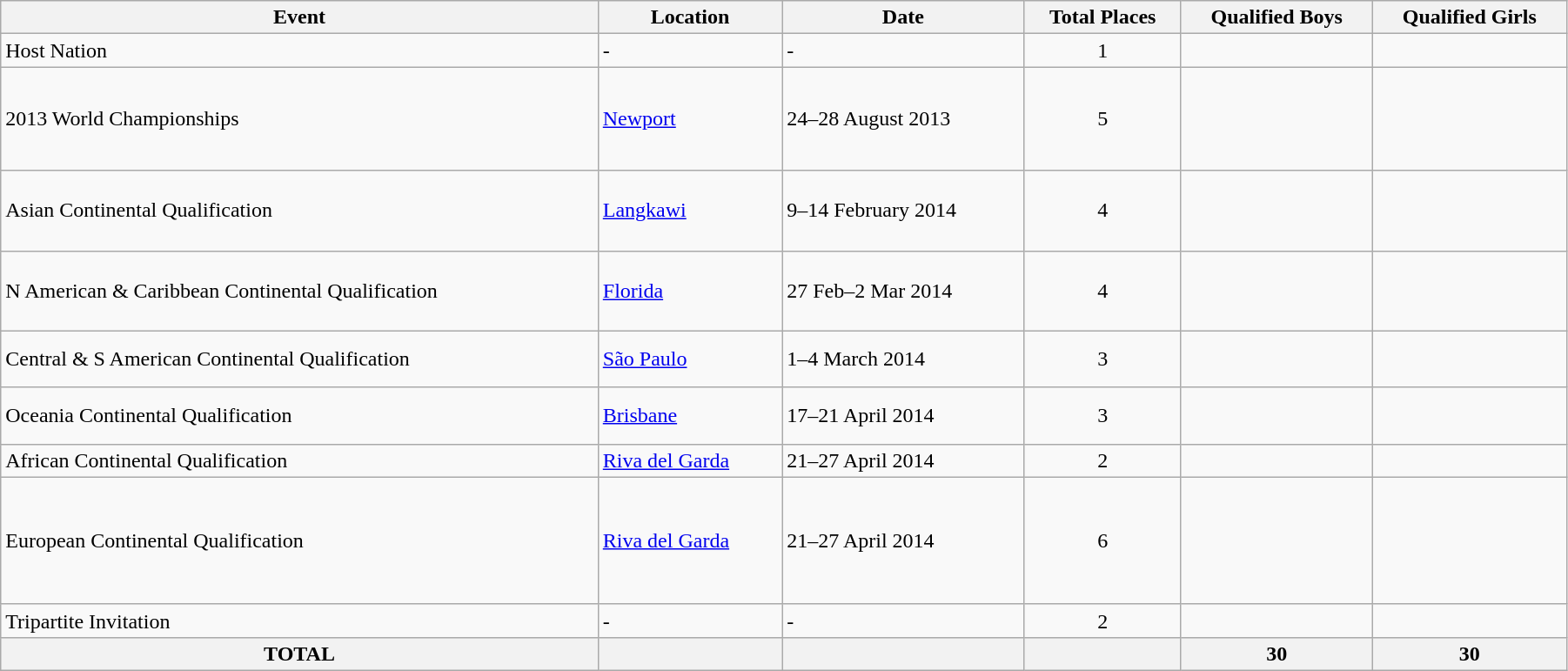<table class="wikitable" width=95%>
<tr>
<th>Event</th>
<th>Location</th>
<th>Date</th>
<th>Total Places</th>
<th>Qualified Boys</th>
<th>Qualified Girls</th>
</tr>
<tr>
<td>Host Nation</td>
<td>-</td>
<td>-</td>
<td align="center">1</td>
<td></td>
<td></td>
</tr>
<tr>
<td>2013 World Championships</td>
<td> <a href='#'>Newport</a></td>
<td>24–28 August 2013</td>
<td align="center">5</td>
<td><br><br><br><br></td>
<td><br><br><br><br></td>
</tr>
<tr>
<td>Asian Continental Qualification</td>
<td> <a href='#'>Langkawi</a></td>
<td>9–14 February 2014</td>
<td align="center">4</td>
<td><br><br><br></td>
<td><br><br><br></td>
</tr>
<tr>
<td>N American & Caribbean Continental Qualification</td>
<td> <a href='#'>Florida</a></td>
<td>27 Feb–2 Mar 2014</td>
<td align="center">4</td>
<td><br><br><br></td>
<td><br><br><br></td>
</tr>
<tr>
<td>Central & S American Continental Qualification</td>
<td> <a href='#'>São Paulo</a></td>
<td>1–4 March 2014</td>
<td align="center">3</td>
<td><br><br></td>
<td><br><br></td>
</tr>
<tr>
<td>Oceania Continental Qualification</td>
<td> <a href='#'>Brisbane</a></td>
<td>17–21 April 2014</td>
<td align="center">3</td>
<td><br><br></td>
<td><br><br></td>
</tr>
<tr>
<td>African Continental Qualification</td>
<td> <a href='#'>Riva del Garda</a></td>
<td>21–27 April 2014</td>
<td align="center">2</td>
<td><br></td>
<td><br></td>
</tr>
<tr>
<td>European Continental Qualification</td>
<td> <a href='#'>Riva del Garda</a></td>
<td>21–27 April 2014</td>
<td align="center">6</td>
<td><br><br><br><br><br></td>
<td><br><br><br><br><br></td>
</tr>
<tr>
<td>Tripartite Invitation</td>
<td>-</td>
<td>-</td>
<td align="center">2</td>
<td><br></td>
<td><br></td>
</tr>
<tr>
<th>TOTAL</th>
<th></th>
<th></th>
<th></th>
<th>30</th>
<th>30</th>
</tr>
</table>
